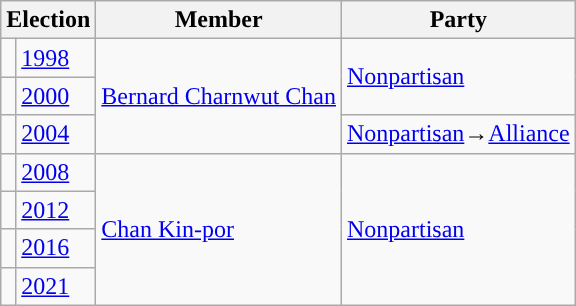<table class="wikitable">
<tr>
<th colspan="2">Election</th>
<th>Member</th>
<th>Party</th>
</tr>
<tr>
<td style="background-color: "></td>
<td><a href='#'>1998</a></td>
<td rowspan=3><a href='#'>Bernard Charnwut Chan</a></td>
<td rowspan=2><a href='#'>Nonpartisan</a></td>
</tr>
<tr>
<td style="background-color: "></td>
<td><a href='#'>2000</a></td>
</tr>
<tr>
<td style="background-color: "></td>
<td><a href='#'>2004</a></td>
<td><a href='#'>Nonpartisan</a>→<a href='#'>Alliance</a></td>
</tr>
<tr>
<td style="background-color: "></td>
<td><a href='#'>2008</a></td>
<td rowspan=4><a href='#'>Chan Kin-por</a></td>
<td rowspan=4><a href='#'>Nonpartisan</a></td>
</tr>
<tr>
<td style="background-color: "></td>
<td><a href='#'>2012</a></td>
</tr>
<tr>
<td style="background-color: "></td>
<td><a href='#'>2016</a></td>
</tr>
<tr>
<td style="background-color: "></td>
<td><a href='#'>2021</a></td>
</tr>
</table>
